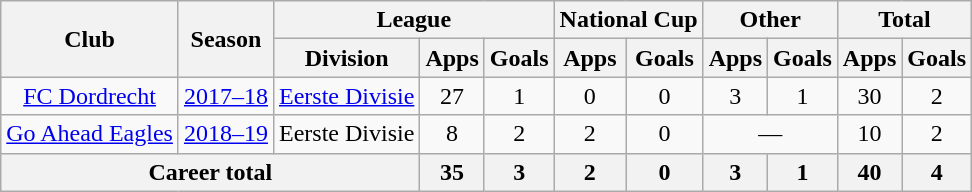<table class=wikitable style=text-align:center>
<tr>
<th rowspan=2>Club</th>
<th rowspan=2>Season</th>
<th colspan=3>League</th>
<th colspan=2>National Cup</th>
<th colspan=2>Other</th>
<th colspan=2>Total</th>
</tr>
<tr>
<th>Division</th>
<th>Apps</th>
<th>Goals</th>
<th>Apps</th>
<th>Goals</th>
<th>Apps</th>
<th>Goals</th>
<th>Apps</th>
<th>Goals</th>
</tr>
<tr>
<td><a href='#'>FC Dordrecht</a></td>
<td><a href='#'>2017–18</a></td>
<td><a href='#'>Eerste Divisie</a></td>
<td>27</td>
<td>1</td>
<td>0</td>
<td>0</td>
<td>3</td>
<td>1</td>
<td>30</td>
<td>2</td>
</tr>
<tr>
<td><a href='#'>Go Ahead Eagles</a></td>
<td><a href='#'>2018–19</a></td>
<td>Eerste Divisie</td>
<td>8</td>
<td>2</td>
<td>2</td>
<td>0</td>
<td colspan=2>—</td>
<td>10</td>
<td>2</td>
</tr>
<tr>
<th colspan=3>Career total</th>
<th>35</th>
<th>3</th>
<th>2</th>
<th>0</th>
<th>3</th>
<th>1</th>
<th>40</th>
<th>4</th>
</tr>
</table>
